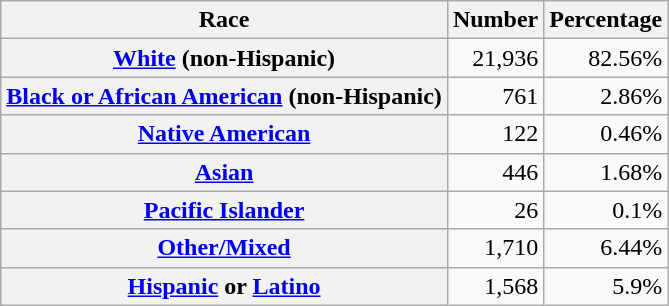<table class="wikitable" style="text-align:right">
<tr>
<th scope="col">Race</th>
<th scope="col">Number</th>
<th scope="col">Percentage</th>
</tr>
<tr>
<th scope="row"><a href='#'>White</a> (non-Hispanic)</th>
<td>21,936</td>
<td>82.56%</td>
</tr>
<tr>
<th scope="row"><a href='#'>Black or African American</a> (non-Hispanic)</th>
<td>761</td>
<td>2.86%</td>
</tr>
<tr>
<th scope="row"><a href='#'>Native American</a></th>
<td>122</td>
<td>0.46%</td>
</tr>
<tr>
<th scope="row"><a href='#'>Asian</a></th>
<td>446</td>
<td>1.68%</td>
</tr>
<tr>
<th scope="row"><a href='#'>Pacific Islander</a></th>
<td>26</td>
<td>0.1%</td>
</tr>
<tr>
<th scope="row"><a href='#'>Other/Mixed</a></th>
<td>1,710</td>
<td>6.44%</td>
</tr>
<tr>
<th scope="row"><a href='#'>Hispanic</a> or <a href='#'>Latino</a></th>
<td>1,568</td>
<td>5.9%</td>
</tr>
</table>
